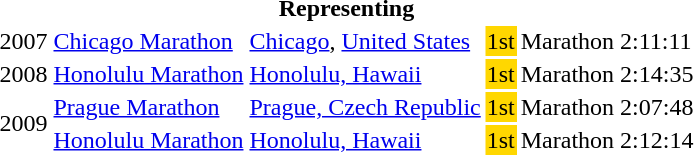<table>
<tr>
<th colspan="6">Representing </th>
</tr>
<tr>
<td>2007</td>
<td><a href='#'>Chicago Marathon</a></td>
<td><a href='#'>Chicago</a>, <a href='#'>United States</a></td>
<td bgcolor="gold">1st</td>
<td>Marathon</td>
<td>2:11:11</td>
</tr>
<tr>
<td>2008</td>
<td><a href='#'>Honolulu Marathon</a></td>
<td><a href='#'>Honolulu, Hawaii</a></td>
<td bgcolor="gold">1st</td>
<td>Marathon</td>
<td>2:14:35</td>
</tr>
<tr>
<td rowspan=2>2009</td>
<td><a href='#'>Prague Marathon</a></td>
<td><a href='#'>Prague, Czech Republic</a></td>
<td bgcolor="gold">1st</td>
<td>Marathon</td>
<td>2:07:48</td>
</tr>
<tr>
<td><a href='#'>Honolulu Marathon</a></td>
<td><a href='#'>Honolulu, Hawaii</a></td>
<td bgcolor="gold">1st</td>
<td>Marathon</td>
<td>2:12:14</td>
</tr>
</table>
